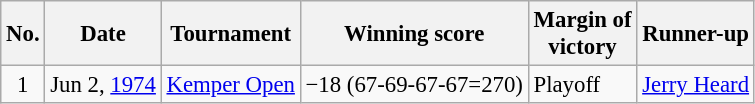<table class="wikitable" style="font-size:95%;">
<tr>
<th>No.</th>
<th>Date</th>
<th>Tournament</th>
<th>Winning score</th>
<th>Margin of<br>victory</th>
<th>Runner-up</th>
</tr>
<tr>
<td align=center>1</td>
<td align=right>Jun 2, <a href='#'>1974</a></td>
<td><a href='#'>Kemper Open</a></td>
<td>−18 (67-69-67-67=270)</td>
<td>Playoff</td>
<td> <a href='#'>Jerry Heard</a></td>
</tr>
</table>
